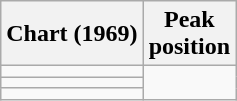<table class="wikitable sortable" border="1">
<tr>
<th>Chart (1969)</th>
<th>Peak<br>position</th>
</tr>
<tr>
<td></td>
</tr>
<tr>
<td></td>
</tr>
<tr>
<td></td>
</tr>
</table>
